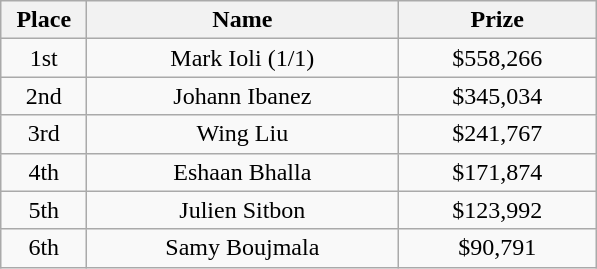<table class="wikitable">
<tr>
<th width="50">Place</th>
<th width="200">Name</th>
<th width="125">Prize</th>
</tr>
<tr>
<td align = "center">1st</td>
<td align = "center"> Mark Ioli (1/1)</td>
<td align = "center">$558,266</td>
</tr>
<tr>
<td align = "center">2nd</td>
<td align = "center"> Johann Ibanez</td>
<td align = "center">$345,034</td>
</tr>
<tr>
<td align = "center">3rd</td>
<td align = "center"> Wing Liu</td>
<td align = "center">$241,767</td>
</tr>
<tr>
<td align = "center">4th</td>
<td align = "center"> Eshaan Bhalla</td>
<td align = "center">$171,874</td>
</tr>
<tr>
<td align = "center">5th</td>
<td align = "center"> Julien Sitbon</td>
<td align = "center">$123,992</td>
</tr>
<tr>
<td align = "center">6th</td>
<td align = "center"> Samy Boujmala</td>
<td align = "center">$90,791</td>
</tr>
</table>
